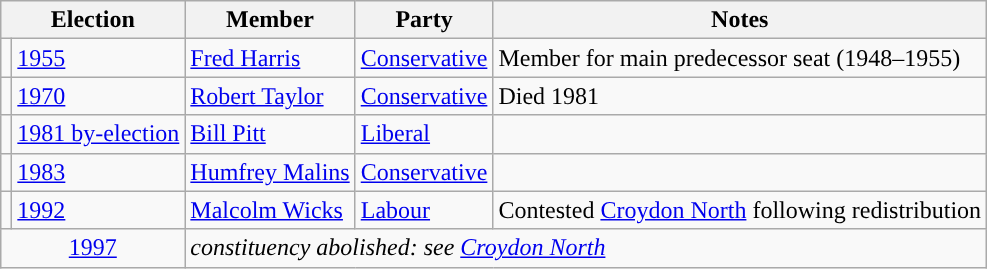<table class="wikitable">
<tr>
<th colspan="2">Election</th>
<th>Member</th>
<th>Party</th>
<th>Notes</th>
</tr>
<tr>
<td style="color:inherit;background-color: "></td>
<td><a href='#'>1955</a></td>
<td><a href='#'>Fred Harris</a></td>
<td><a href='#'>Conservative</a></td>
<td>Member for main predecessor seat (1948–1955)</td>
</tr>
<tr>
<td style="color:inherit;background-color: "></td>
<td><a href='#'>1970</a></td>
<td><a href='#'>Robert Taylor</a></td>
<td><a href='#'>Conservative</a></td>
<td>Died 1981</td>
</tr>
<tr>
<td style="color:inherit;background-color: "></td>
<td><a href='#'>1981 by-election</a></td>
<td><a href='#'>Bill Pitt</a></td>
<td><a href='#'>Liberal</a></td>
<td></td>
</tr>
<tr>
<td style="color:inherit;background-color: "></td>
<td><a href='#'>1983</a></td>
<td><a href='#'>Humfrey Malins</a></td>
<td><a href='#'>Conservative</a></td>
<td></td>
</tr>
<tr>
<td style="color:inherit;background-color: "></td>
<td><a href='#'>1992</a></td>
<td><a href='#'>Malcolm Wicks</a></td>
<td><a href='#'>Labour</a></td>
<td>Contested <a href='#'>Croydon North</a> following redistribution</td>
</tr>
<tr>
<td colspan="2" align="center"><a href='#'>1997</a></td>
<td colspan="3"><em>constituency abolished: see <a href='#'>Croydon North</a></em></td>
</tr>
</table>
